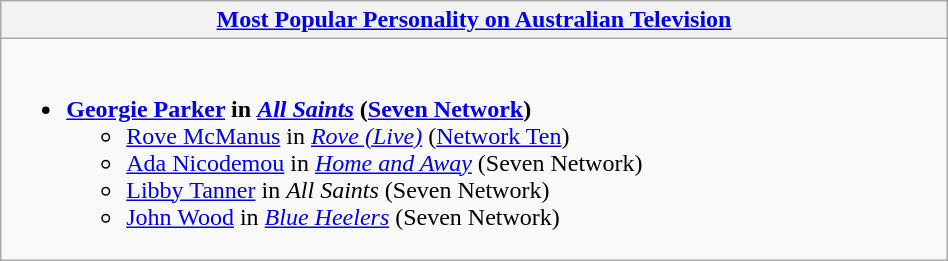<table class=wikitable width="50%">
<tr>
<th width="25%"><a href='#'>Most Popular Personality on Australian Television</a></th>
</tr>
<tr>
<td valign="top"><br><ul><li><strong><a href='#'>Georgie Parker</a> in <em><a href='#'>All Saints</a></em> (<a href='#'>Seven Network</a>)</strong><ul><li><a href='#'>Rove McManus</a> in <em><a href='#'>Rove (Live)</a></em> (<a href='#'>Network Ten</a>)</li><li><a href='#'>Ada Nicodemou</a> in <em><a href='#'>Home and Away</a></em> (Seven Network)</li><li><a href='#'>Libby Tanner</a> in <em>All Saints</em> (Seven Network)</li><li><a href='#'>John Wood</a> in <em><a href='#'>Blue Heelers</a></em> (Seven Network)</li></ul></li></ul></td>
</tr>
</table>
